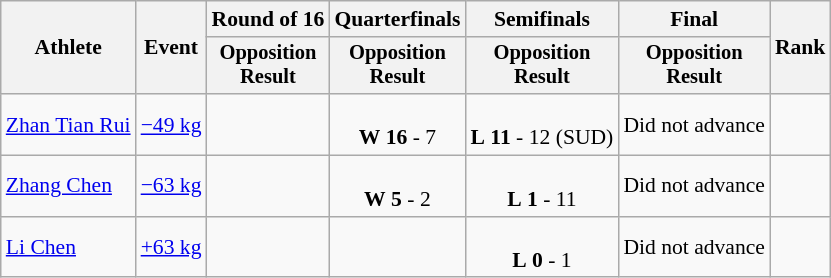<table class="wikitable" style="font-size:90%;">
<tr>
<th rowspan=2>Athlete</th>
<th rowspan=2>Event</th>
<th>Round of 16</th>
<th>Quarterfinals</th>
<th>Semifinals</th>
<th>Final</th>
<th rowspan=2>Rank</th>
</tr>
<tr style="font-size:95%">
<th>Opposition<br>Result</th>
<th>Opposition<br>Result</th>
<th>Opposition<br>Result</th>
<th>Opposition<br>Result</th>
</tr>
<tr align=center>
<td align=left><a href='#'>Zhan Tian Rui</a></td>
<td align=left><a href='#'>−49 kg</a></td>
<td></td>
<td><br><strong>W</strong> <strong>16</strong> - 7</td>
<td><br><strong>L</strong> <strong>11</strong> - 12 (SUD)</td>
<td>Did not advance</td>
<td></td>
</tr>
<tr align=center>
<td align=left><a href='#'>Zhang Chen</a></td>
<td align=left><a href='#'>−63 kg</a></td>
<td></td>
<td><br><strong>W</strong> <strong>5</strong> - 2</td>
<td><br><strong>L</strong> <strong>1</strong> - 11</td>
<td>Did not advance</td>
<td></td>
</tr>
<tr align=center>
<td align=left><a href='#'>Li Chen</a></td>
<td align=left><a href='#'>+63 kg</a></td>
<td></td>
<td></td>
<td><br><strong>L</strong> <strong>0</strong> - 1</td>
<td>Did not advance</td>
<td></td>
</tr>
</table>
